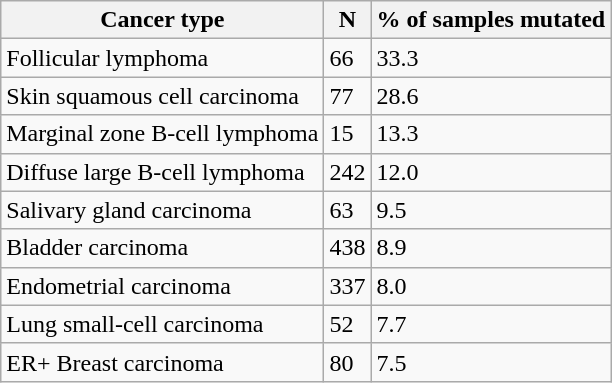<table class="wikitable floatright">
<tr>
<th>Cancer type</th>
<th>N</th>
<th>% of samples mutated</th>
</tr>
<tr>
<td>Follicular lymphoma</td>
<td>66</td>
<td>33.3</td>
</tr>
<tr>
<td>Skin squamous cell carcinoma</td>
<td>77</td>
<td>28.6</td>
</tr>
<tr>
<td>Marginal zone B-cell lymphoma</td>
<td>15</td>
<td>13.3</td>
</tr>
<tr>
<td>Diffuse large B-cell lymphoma</td>
<td>242</td>
<td>12.0</td>
</tr>
<tr>
<td>Salivary gland carcinoma</td>
<td>63</td>
<td>9.5</td>
</tr>
<tr>
<td>Bladder carcinoma</td>
<td>438</td>
<td>8.9</td>
</tr>
<tr>
<td>Endometrial carcinoma</td>
<td>337</td>
<td>8.0</td>
</tr>
<tr>
<td>Lung small-cell carcinoma</td>
<td>52</td>
<td>7.7</td>
</tr>
<tr>
<td>ER+ Breast carcinoma</td>
<td>80</td>
<td>7.5</td>
</tr>
</table>
